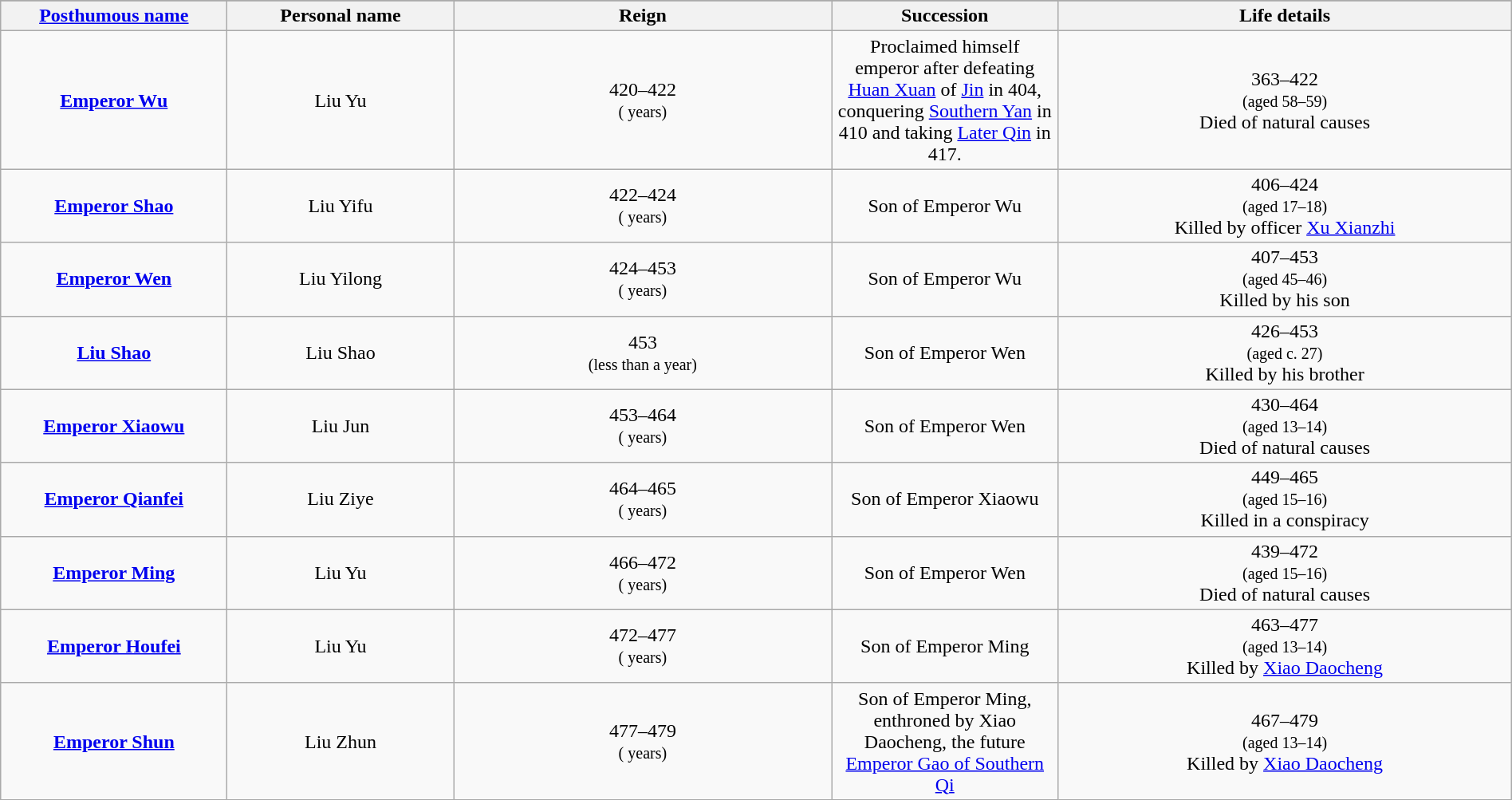<table class="wikitable plainrowheaders" style="text-align:center; width:100%;">
<tr>
</tr>
<tr>
<th scope="col" width="15%"><a href='#'>Posthumous name</a></th>
<th scope="col" width="15%">Personal name</th>
<th scope="col" width="25%">Reign</th>
<th scope="col" width="15%">Succession</th>
<th scope="col" width="30%">Life details</th>
</tr>
<tr>
<td><strong><a href='#'>Emperor Wu</a></strong><br></td>
<td>Liu Yu<br></td>
<td>420–422<br><small>( years)</small><br><small></small></td>
<td>Proclaimed himself emperor after defeating <a href='#'>Huan Xuan</a> of <a href='#'>Jin</a> in 404, conquering <a href='#'>Southern Yan</a> in 410 and taking <a href='#'>Later Qin</a> in 417.</td>
<td>363–422<br><small>(aged 58–59)</small><br>Died of natural causes</td>
</tr>
<tr>
<td><strong><a href='#'>Emperor Shao</a></strong><br></td>
<td>Liu Yifu<br></td>
<td>422–424<br><small>( years)</small><small></small></td>
<td>Son of Emperor Wu</td>
<td>406–424<br><small>(aged 17–18)</small><br>Killed by officer <a href='#'>Xu Xianzhi</a></td>
</tr>
<tr>
<td><strong><a href='#'>Emperor Wen</a></strong><br></td>
<td>Liu Yilong<br></td>
<td>424–453<br><small>( years)</small><small></small></td>
<td>Son of Emperor Wu</td>
<td>407–453<br><small>(aged 45–46)</small><br>Killed by his son</td>
</tr>
<tr>
<td><strong><a href='#'>Liu Shao</a></strong><br></td>
<td>Liu Shao<br></td>
<td>453<br><small>(less than a year)</small><small></small></td>
<td>Son of Emperor Wen</td>
<td> 426–453<br><small>(aged c. 27)</small><br>Killed by his brother</td>
</tr>
<tr>
<td><strong><a href='#'>Emperor Xiaowu</a></strong><br></td>
<td>Liu Jun<br></td>
<td>453–464<br><small>( years)</small><small></small></td>
<td>Son of Emperor Wen</td>
<td>430–464<br><small>(aged 13–14)</small><br>Died of natural causes</td>
</tr>
<tr>
<td><strong><a href='#'>Emperor Qianfei</a></strong><br></td>
<td>Liu Ziye<br></td>
<td>464–465<br><small>( years)</small><small></small></td>
<td>Son of Emperor Xiaowu</td>
<td>449–465<br><small>(aged 15–16)</small><br>Killed in a conspiracy</td>
</tr>
<tr>
<td><strong><a href='#'>Emperor Ming</a></strong><br></td>
<td>Liu Yu<br></td>
<td>466–472<br><small>( years)</small><small></small></td>
<td>Son of Emperor Wen</td>
<td>439–472<br><small>(aged 15–16)</small><br>Died of natural causes</td>
</tr>
<tr>
<td><strong><a href='#'>Emperor Houfei</a></strong><br></td>
<td>Liu Yu<br></td>
<td>472–477<br><small>( years)</small><small></small></td>
<td>Son of Emperor Ming</td>
<td>463–477<br><small>(aged 13–14)</small><br>Killed by <a href='#'>Xiao Daocheng</a></td>
</tr>
<tr>
<td><strong><a href='#'>Emperor Shun</a></strong><br></td>
<td>Liu Zhun<br></td>
<td>477–479<br><small>( years)</small><br> <small></small></td>
<td>Son of Emperor Ming, enthroned by Xiao Daocheng, the future <a href='#'>Emperor Gao of Southern Qi</a></td>
<td>467–479<br><small>(aged 13–14)</small><br>Killed by <a href='#'>Xiao Daocheng</a></td>
</tr>
</table>
